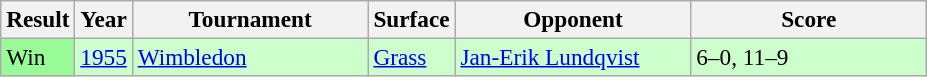<table class="sortable wikitable" style=font-size:97%>
<tr>
<th>Result</th>
<th>Year</th>
<th width=150>Tournament</th>
<th>Surface</th>
<th width=150>Opponent</th>
<th width=150>Score</th>
</tr>
<tr style="background:#ccffcc;">
<td style="background:#98fb98;">Win</td>
<td><a href='#'>1955</a></td>
<td><a href='#'>Wimbledon</a></td>
<td><a href='#'>Grass</a></td>
<td> <a href='#'>Jan-Erik Lundqvist</a></td>
<td>6–0, 11–9</td>
</tr>
</table>
